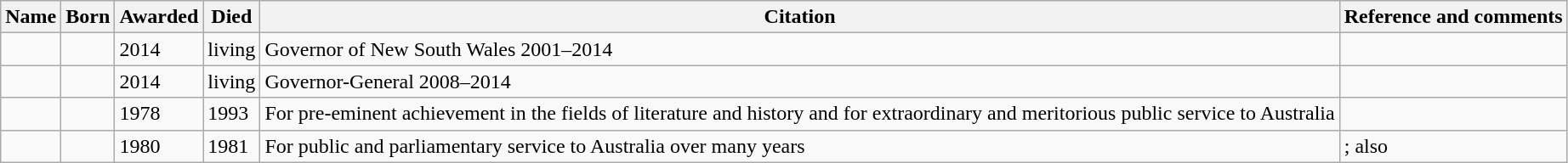<table class="wikitable sortable">
<tr>
<th>Name</th>
<th>Born</th>
<th>Awarded</th>
<th>Died</th>
<th>Citation</th>
<th>Reference and comments</th>
</tr>
<tr>
<td></td>
<td></td>
<td>2014</td>
<td>living</td>
<td>Governor of New South Wales 2001–2014</td>
<td></td>
</tr>
<tr>
<td></td>
<td></td>
<td>2014</td>
<td>living</td>
<td>Governor-General 2008–2014</td>
<td></td>
</tr>
<tr>
<td></td>
<td></td>
<td>1978</td>
<td>1993</td>
<td>For pre-eminent achievement in the fields of literature and history and for extraordinary and meritorious public service to Australia</td>
<td></td>
</tr>
<tr>
<td></td>
<td></td>
<td>1980</td>
<td>1981</td>
<td>For public and parliamentary service to Australia over many years</td>
<td>; also </td>
</tr>
</table>
